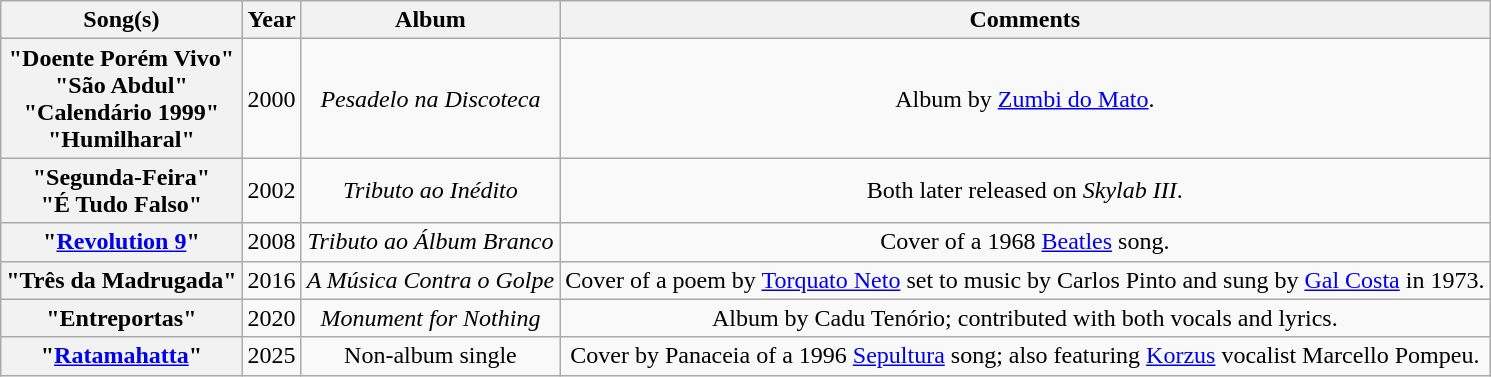<table class="wikitable plainrowheaders" style="text-align:center;">
<tr>
<th>Song(s)</th>
<th>Year</th>
<th>Album</th>
<th>Comments</th>
</tr>
<tr>
<th scope="row">"Doente Porém Vivo"<br>"São Abdul"<br>"Calendário 1999"<br>"Humilharal"</th>
<td>2000</td>
<td><em>Pesadelo na Discoteca</em></td>
<td>Album by <a href='#'>Zumbi do Mato</a>.</td>
</tr>
<tr>
<th scope="row">"Segunda-Feira"<br>"É Tudo Falso"</th>
<td>2002</td>
<td><em>Tributo ao Inédito</em></td>
<td>Both later released on <em>Skylab III</em>.</td>
</tr>
<tr>
<th scope="row">"<a href='#'>Revolution 9</a>"</th>
<td>2008</td>
<td><em>Tributo ao Álbum Branco</em></td>
<td>Cover of a 1968 <a href='#'>Beatles</a> song.</td>
</tr>
<tr>
<th scope="row">"Três da Madrugada"</th>
<td>2016</td>
<td><em>A Música Contra o Golpe</em></td>
<td>Cover of a poem by <a href='#'>Torquato Neto</a> set to music by Carlos Pinto and sung by <a href='#'>Gal Costa</a> in 1973.</td>
</tr>
<tr>
<th scope="row">"Entreportas"</th>
<td>2020</td>
<td><em>Monument for Nothing</em></td>
<td>Album by Cadu Tenório; contributed with both vocals and lyrics.</td>
</tr>
<tr>
<th scope="row">"<a href='#'>Ratamahatta</a>"</th>
<td>2025</td>
<td>Non-album single</td>
<td>Cover by Panaceia of a 1996 <a href='#'>Sepultura</a> song; also featuring <a href='#'>Korzus</a> vocalist Marcello Pompeu.</td>
</tr>
</table>
